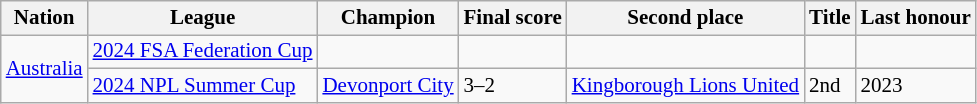<table class=wikitable style="font-size:14px">
<tr>
<th>Nation</th>
<th>League</th>
<th>Champion</th>
<th>Final score</th>
<th>Second place</th>
<th data-sort-type="number">Title</th>
<th>Last honour</th>
</tr>
<tr>
<td align=left rowspan=2> <a href='#'>Australia</a></td>
<td align=left><a href='#'>2024 FSA Federation Cup</a></td>
<td></td>
<td></td>
<td></td>
<td></td>
<td></td>
</tr>
<tr>
<td align=left><a href='#'>2024 NPL Summer Cup</a></td>
<td><a href='#'>Devonport City</a></td>
<td>3–2</td>
<td><a href='#'>Kingborough Lions United</a></td>
<td>2nd</td>
<td>2023</td>
</tr>
</table>
